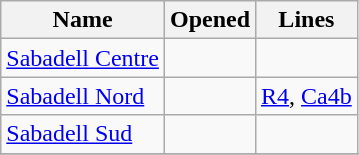<table class="wikitable sortable">
<tr>
<th>Name</th>
<th>Opened</th>
<th>Lines</th>
</tr>
<tr>
<td><a href='#'>Sabadell Centre</a></td>
<td></td>
<td></td>
</tr>
<tr>
<td><a href='#'>Sabadell Nord</a></td>
<td></td>
<td><a href='#'>R4</a>, <a href='#'>Ca4b</a></td>
</tr>
<tr>
<td><a href='#'>Sabadell Sud</a></td>
<td></td>
<td></td>
</tr>
<tr>
</tr>
</table>
